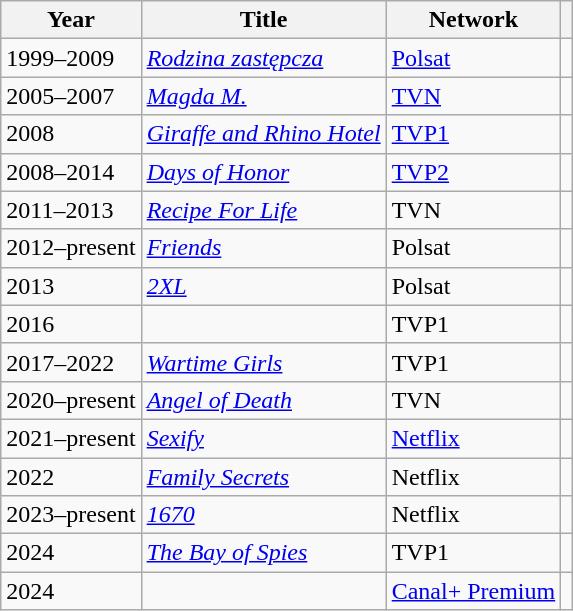<table class="wikitable plainrowheaders sortable">
<tr style="text-align:center;">
<th>Year</th>
<th>Title</th>
<th>Network</th>
<th class="unsortable"></th>
</tr>
<tr>
<td>1999–2009</td>
<td><em><a href='#'>Rodzina zastępcza</a></em></td>
<td><a href='#'>Polsat</a></td>
<td></td>
</tr>
<tr>
<td>2005–2007</td>
<td><em><a href='#'>Magda M.</a></em></td>
<td><a href='#'>TVN</a></td>
<td></td>
</tr>
<tr>
<td>2008</td>
<td><em><a href='#'>Giraffe and Rhino Hotel</a></em></td>
<td><a href='#'>TVP1</a></td>
<td></td>
</tr>
<tr>
<td>2008–2014</td>
<td><em><a href='#'>Days of Honor</a></em></td>
<td><a href='#'>TVP2</a></td>
<td></td>
</tr>
<tr>
<td>2011–2013</td>
<td><em><a href='#'>Recipe For Life</a></em></td>
<td>TVN</td>
<td></td>
</tr>
<tr>
<td>2012–present</td>
<td><em><a href='#'>Friends</a></em></td>
<td>Polsat</td>
<td></td>
</tr>
<tr>
<td>2013</td>
<td><em><a href='#'>2XL</a></em></td>
<td>Polsat</td>
<td></td>
</tr>
<tr>
<td>2016</td>
<td><em></em></td>
<td>TVP1</td>
<td></td>
</tr>
<tr>
<td>2017–2022</td>
<td><em><a href='#'>Wartime Girls</a></em></td>
<td>TVP1</td>
<td></td>
</tr>
<tr>
<td>2020–present</td>
<td><em><a href='#'>Angel of Death</a></em></td>
<td>TVN</td>
<td></td>
</tr>
<tr>
<td>2021–present</td>
<td><em><a href='#'>Sexify</a></em></td>
<td><a href='#'>Netflix</a></td>
<td></td>
</tr>
<tr>
<td>2022</td>
<td><em><a href='#'>Family Secrets</a></em></td>
<td>Netflix</td>
<td></td>
</tr>
<tr>
<td>2023–present</td>
<td><em><a href='#'>1670</a></em></td>
<td>Netflix</td>
<td></td>
</tr>
<tr>
<td>2024</td>
<td><em><a href='#'>The Bay of Spies</a></em></td>
<td>TVP1</td>
<td></td>
</tr>
<tr>
<td>2024</td>
<td><em></em></td>
<td><a href='#'>Canal+ Premium</a></td>
<td></td>
</tr>
</table>
